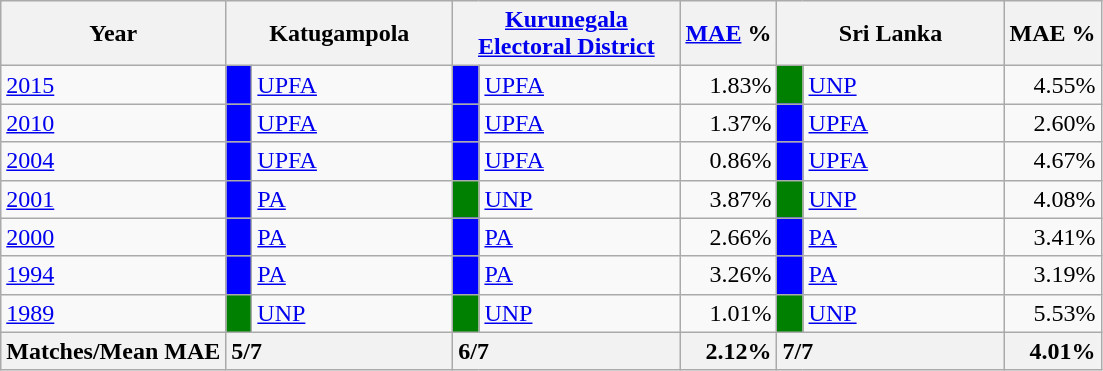<table class="wikitable">
<tr>
<th>Year</th>
<th colspan="2" width="144px">Katugampola</th>
<th colspan="2" width="144px"><a href='#'>Kurunegala Electoral District</a></th>
<th><a href='#'>MAE</a> %</th>
<th colspan="2" width="144px">Sri Lanka</th>
<th>MAE %</th>
</tr>
<tr>
<td><a href='#'>2015</a></td>
<td style="background-color:blue;" width="10px"></td>
<td style="text-align:left;"><a href='#'>UPFA</a></td>
<td style="background-color:blue;" width="10px"></td>
<td style="text-align:left;"><a href='#'>UPFA</a></td>
<td style="text-align:right;">1.83%</td>
<td style="background-color:green;" width="10px"></td>
<td style="text-align:left;"><a href='#'>UNP</a></td>
<td style="text-align:right;">4.55%</td>
</tr>
<tr>
<td><a href='#'>2010</a></td>
<td style="background-color:blue;" width="10px"></td>
<td style="text-align:left;"><a href='#'>UPFA</a></td>
<td style="background-color:blue;" width="10px"></td>
<td style="text-align:left;"><a href='#'>UPFA</a></td>
<td style="text-align:right;">1.37%</td>
<td style="background-color:blue;" width="10px"></td>
<td style="text-align:left;"><a href='#'>UPFA</a></td>
<td style="text-align:right;">2.60%</td>
</tr>
<tr>
<td><a href='#'>2004</a></td>
<td style="background-color:blue;" width="10px"></td>
<td style="text-align:left;"><a href='#'>UPFA</a></td>
<td style="background-color:blue;" width="10px"></td>
<td style="text-align:left;"><a href='#'>UPFA</a></td>
<td style="text-align:right;">0.86%</td>
<td style="background-color:blue;" width="10px"></td>
<td style="text-align:left;"><a href='#'>UPFA</a></td>
<td style="text-align:right;">4.67%</td>
</tr>
<tr>
<td><a href='#'>2001</a></td>
<td style="background-color:blue;" width="10px"></td>
<td style="text-align:left;"><a href='#'>PA</a></td>
<td style="background-color:green;" width="10px"></td>
<td style="text-align:left;"><a href='#'>UNP</a></td>
<td style="text-align:right;">3.87%</td>
<td style="background-color:green;" width="10px"></td>
<td style="text-align:left;"><a href='#'>UNP</a></td>
<td style="text-align:right;">4.08%</td>
</tr>
<tr>
<td><a href='#'>2000</a></td>
<td style="background-color:blue;" width="10px"></td>
<td style="text-align:left;"><a href='#'>PA</a></td>
<td style="background-color:blue;" width="10px"></td>
<td style="text-align:left;"><a href='#'>PA</a></td>
<td style="text-align:right;">2.66%</td>
<td style="background-color:blue;" width="10px"></td>
<td style="text-align:left;"><a href='#'>PA</a></td>
<td style="text-align:right;">3.41%</td>
</tr>
<tr>
<td><a href='#'>1994</a></td>
<td style="background-color:blue;" width="10px"></td>
<td style="text-align:left;"><a href='#'>PA</a></td>
<td style="background-color:blue;" width="10px"></td>
<td style="text-align:left;"><a href='#'>PA</a></td>
<td style="text-align:right;">3.26%</td>
<td style="background-color:blue;" width="10px"></td>
<td style="text-align:left;"><a href='#'>PA</a></td>
<td style="text-align:right;">3.19%</td>
</tr>
<tr>
<td><a href='#'>1989</a></td>
<td style="background-color:green;" width="10px"></td>
<td style="text-align:left;"><a href='#'>UNP</a></td>
<td style="background-color:green;" width="10px"></td>
<td style="text-align:left;"><a href='#'>UNP</a></td>
<td style="text-align:right;">1.01%</td>
<td style="background-color:green;" width="10px"></td>
<td style="text-align:left;"><a href='#'>UNP</a></td>
<td style="text-align:right;">5.53%</td>
</tr>
<tr>
<th>Matches/Mean MAE</th>
<th style="text-align:left;"colspan="2" width="144px">5/7</th>
<th style="text-align:left;"colspan="2" width="144px">6/7</th>
<th style="text-align:right;">2.12%</th>
<th style="text-align:left;"colspan="2" width="144px">7/7</th>
<th style="text-align:right;">4.01%</th>
</tr>
</table>
